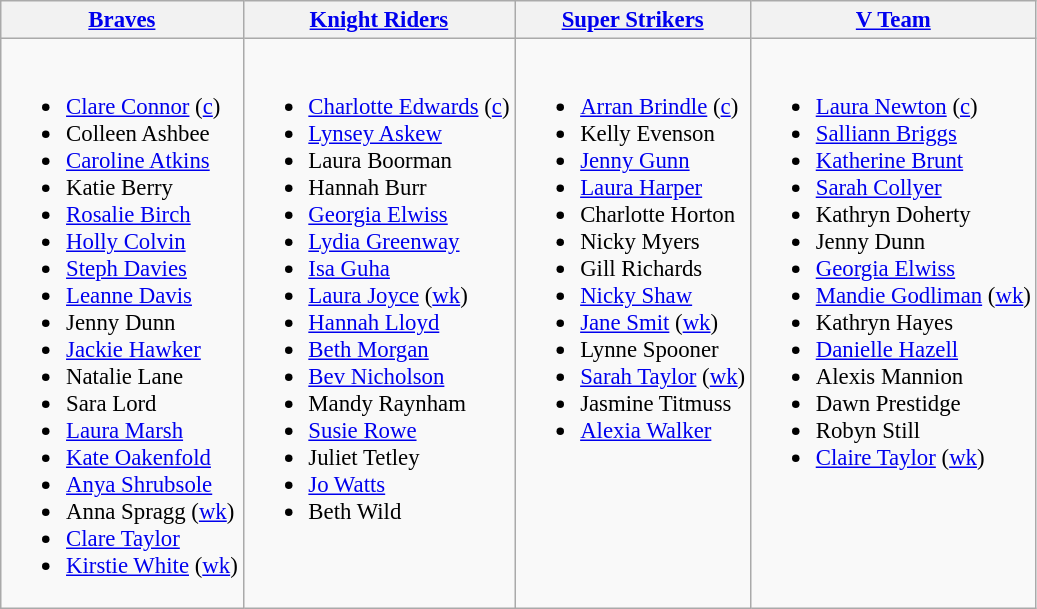<table class="wikitable" Style="font-size:95%;">
<tr>
<th><a href='#'>Braves</a></th>
<th><a href='#'>Knight Riders</a></th>
<th><a href='#'>Super Strikers</a></th>
<th><a href='#'>V Team</a></th>
</tr>
<tr>
<td valign=top><br><ul><li> <a href='#'>Clare Connor</a> (<a href='#'>c</a>)</li><li> Colleen Ashbee</li><li> <a href='#'>Caroline Atkins</a></li><li> Katie Berry</li><li> <a href='#'>Rosalie Birch</a></li><li> <a href='#'>Holly Colvin</a></li><li> <a href='#'>Steph Davies</a></li><li> <a href='#'>Leanne Davis</a></li><li> Jenny Dunn</li><li> <a href='#'>Jackie Hawker</a></li><li> Natalie Lane</li><li> Sara Lord</li><li> <a href='#'>Laura Marsh</a></li><li> <a href='#'>Kate Oakenfold</a></li><li> <a href='#'>Anya Shrubsole</a></li><li> Anna Spragg (<a href='#'>wk</a>)</li><li> <a href='#'>Clare Taylor</a></li><li> <a href='#'>Kirstie White</a> (<a href='#'>wk</a>)</li></ul></td>
<td valign=top><br><ul><li> <a href='#'>Charlotte Edwards</a> (<a href='#'>c</a>)</li><li> <a href='#'>Lynsey Askew</a></li><li> Laura Boorman</li><li> Hannah Burr</li><li> <a href='#'>Georgia Elwiss</a></li><li> <a href='#'>Lydia Greenway</a></li><li> <a href='#'>Isa Guha</a></li><li> <a href='#'>Laura Joyce</a> (<a href='#'>wk</a>)</li><li> <a href='#'>Hannah Lloyd</a></li><li> <a href='#'>Beth Morgan</a></li><li> <a href='#'>Bev Nicholson</a></li><li> Mandy Raynham</li><li> <a href='#'>Susie Rowe</a></li><li> Juliet Tetley</li><li> <a href='#'>Jo Watts</a></li><li> Beth Wild</li></ul></td>
<td valign=top><br><ul><li> <a href='#'>Arran Brindle</a> (<a href='#'>c</a>)</li><li> Kelly Evenson</li><li> <a href='#'>Jenny Gunn</a></li><li> <a href='#'>Laura Harper</a></li><li> Charlotte Horton</li><li> Nicky Myers</li><li> Gill Richards</li><li> <a href='#'>Nicky Shaw</a></li><li> <a href='#'>Jane Smit</a> (<a href='#'>wk</a>)</li><li> Lynne Spooner</li><li> <a href='#'>Sarah Taylor</a> (<a href='#'>wk</a>)</li><li> Jasmine Titmuss</li><li> <a href='#'>Alexia Walker</a></li></ul></td>
<td valign=top><br><ul><li> <a href='#'>Laura Newton</a> (<a href='#'>c</a>)</li><li> <a href='#'>Salliann Briggs</a></li><li> <a href='#'>Katherine Brunt</a></li><li> <a href='#'>Sarah Collyer</a></li><li> Kathryn Doherty</li><li> Jenny Dunn</li><li> <a href='#'>Georgia Elwiss</a></li><li> <a href='#'>Mandie Godliman</a> (<a href='#'>wk</a>)</li><li> Kathryn Hayes</li><li> <a href='#'>Danielle Hazell</a></li><li> Alexis Mannion</li><li> Dawn Prestidge</li><li> Robyn Still</li><li> <a href='#'>Claire Taylor</a> (<a href='#'>wk</a>)</li></ul></td>
</tr>
</table>
